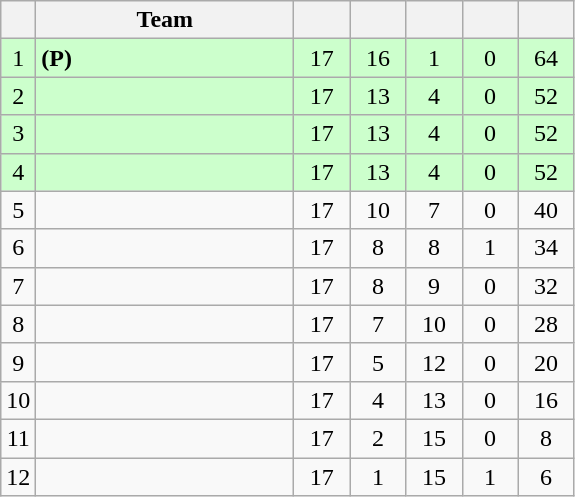<table class="wikitable" style="text-align:center; margin-bottom:0">
<tr>
<th style="width:10px"></th>
<th style="width:45%;">Team</th>
<th style="width:30px;"></th>
<th style="width:30px;"></th>
<th style="width:30px;"></th>
<th style="width:30px;"></th>
<th style="width:30px;"></th>
</tr>
<tr style="background:#ccffcc;">
<td>1</td>
<td style="text-align:left;"> <strong>(P)</strong></td>
<td>17</td>
<td>16</td>
<td>1</td>
<td>0</td>
<td>64</td>
</tr>
<tr style="background:#ccffcc;">
<td>2</td>
<td style="text-align:left;"></td>
<td>17</td>
<td>13</td>
<td>4</td>
<td>0</td>
<td>52</td>
</tr>
<tr style="background:#ccffcc;">
<td>3</td>
<td style="text-align:left;"></td>
<td>17</td>
<td>13</td>
<td>4</td>
<td>0</td>
<td>52</td>
</tr>
<tr style="background:#ccffcc;">
<td>4</td>
<td style="text-align:left;"></td>
<td>17</td>
<td>13</td>
<td>4</td>
<td>0</td>
<td>52</td>
</tr>
<tr>
<td>5</td>
<td style="text-align:left;"></td>
<td>17</td>
<td>10</td>
<td>7</td>
<td>0</td>
<td>40</td>
</tr>
<tr>
<td>6</td>
<td style="text-align:left;"></td>
<td>17</td>
<td>8</td>
<td>8</td>
<td>1</td>
<td>34</td>
</tr>
<tr>
<td>7</td>
<td style="text-align:left;"></td>
<td>17</td>
<td>8</td>
<td>9</td>
<td>0</td>
<td>32</td>
</tr>
<tr>
<td>8</td>
<td style="text-align:left;"></td>
<td>17</td>
<td>7</td>
<td>10</td>
<td>0</td>
<td>28</td>
</tr>
<tr>
<td>9</td>
<td style="text-align:left;"></td>
<td>17</td>
<td>5</td>
<td>12</td>
<td>0</td>
<td>20</td>
</tr>
<tr>
<td>10</td>
<td style="text-align:left;"></td>
<td>17</td>
<td>4</td>
<td>13</td>
<td>0</td>
<td>16</td>
</tr>
<tr>
<td>11</td>
<td style="text-align:left;"></td>
<td>17</td>
<td>2</td>
<td>15</td>
<td>0</td>
<td>8</td>
</tr>
<tr>
<td>12</td>
<td style="text-align:left;"></td>
<td>17</td>
<td>1</td>
<td>15</td>
<td>1</td>
<td>6</td>
</tr>
</table>
